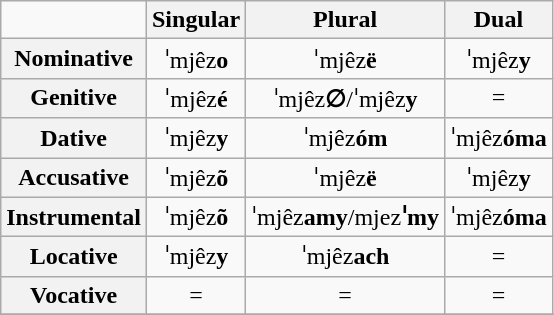<table class="wikitable" style="text-align:center;">
<tr>
<td></td>
<th>Singular</th>
<th>Plural</th>
<th>Dual</th>
</tr>
<tr>
<th>Nominative</th>
<td>ˈmjêz<strong>o</strong></td>
<td>ˈmjêz<strong>ë</strong></td>
<td>ˈmjêz<strong>y</strong></td>
</tr>
<tr>
<th>Genitive</th>
<td>ˈmjêz<strong>é</strong></td>
<td>ˈmjêz<strong>∅</strong>/ˈmjêz<strong>y</strong></td>
<td>= </td>
</tr>
<tr>
<th>Dative</th>
<td>ˈmjêz<strong>y</strong></td>
<td>ˈmjêz<strong>óm</strong></td>
<td>ˈmjêz<strong>óma</strong></td>
</tr>
<tr>
<th>Accusative</th>
<td>ˈmjêz<strong>õ</strong></td>
<td>ˈmjêz<strong>ë</strong></td>
<td>ˈmjêz<strong>y</strong></td>
</tr>
<tr>
<th>Instrumental</th>
<td>ˈmjêz<strong>õ</strong></td>
<td>ˈmjêz<strong>amy</strong>/mjez<strong>ˈmy</strong></td>
<td>ˈmjêz<strong>óma</strong></td>
</tr>
<tr>
<th>Locative</th>
<td>ˈmjêz<strong>y</strong></td>
<td>ˈmjêz<strong>ach</strong></td>
<td>= </td>
</tr>
<tr>
<th>Vocative</th>
<td>= </td>
<td>= </td>
<td>= </td>
</tr>
<tr>
</tr>
</table>
